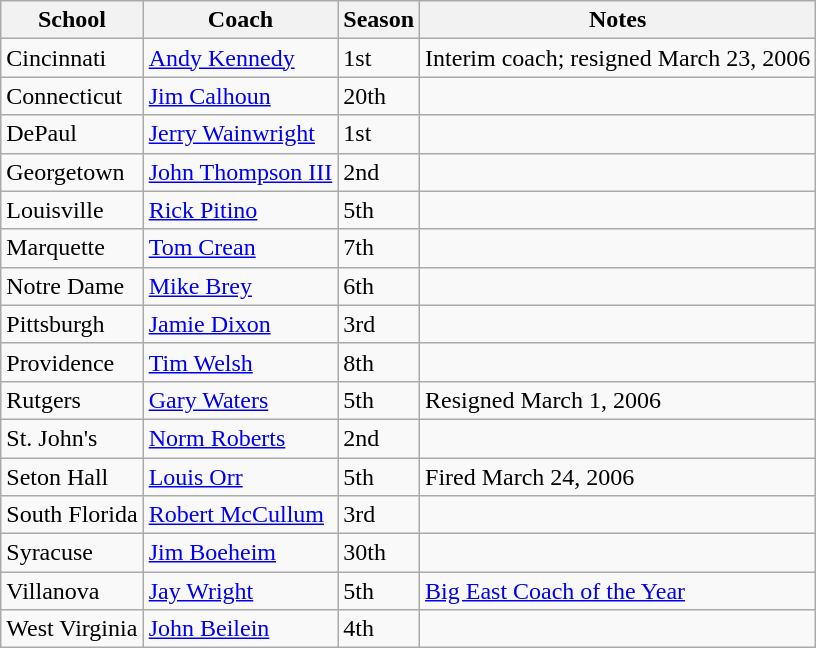<table class="wikitable">
<tr>
<th>School</th>
<th>Coach</th>
<th>Season</th>
<th>Notes</th>
</tr>
<tr>
<td>Cincinnati</td>
<td><a href='#'>Andy Kennedy</a></td>
<td>1st</td>
<td>Interim coach; resigned March 23, 2006</td>
</tr>
<tr>
<td>Connecticut</td>
<td><a href='#'>Jim Calhoun</a></td>
<td>20th</td>
<td></td>
</tr>
<tr>
<td>DePaul</td>
<td><a href='#'>Jerry Wainwright</a></td>
<td>1st</td>
<td></td>
</tr>
<tr>
<td>Georgetown</td>
<td><a href='#'>John Thompson III</a></td>
<td>2nd</td>
<td></td>
</tr>
<tr>
<td>Louisville</td>
<td><a href='#'>Rick Pitino</a></td>
<td>5th</td>
<td></td>
</tr>
<tr>
<td>Marquette</td>
<td><a href='#'>Tom Crean</a></td>
<td>7th</td>
<td></td>
</tr>
<tr>
<td>Notre Dame</td>
<td><a href='#'>Mike Brey</a></td>
<td>6th</td>
<td></td>
</tr>
<tr>
<td>Pittsburgh</td>
<td><a href='#'>Jamie Dixon</a></td>
<td>3rd</td>
<td></td>
</tr>
<tr>
<td>Providence</td>
<td><a href='#'>Tim Welsh</a></td>
<td>8th</td>
<td></td>
</tr>
<tr>
<td>Rutgers</td>
<td><a href='#'>Gary Waters</a></td>
<td>5th</td>
<td>Resigned March 1, 2006</td>
</tr>
<tr>
<td>St. John's</td>
<td><a href='#'>Norm Roberts</a></td>
<td>2nd</td>
<td></td>
</tr>
<tr>
<td>Seton Hall</td>
<td><a href='#'>Louis Orr</a></td>
<td>5th</td>
<td>Fired March 24, 2006</td>
</tr>
<tr>
<td>South Florida</td>
<td><a href='#'>Robert McCullum</a></td>
<td>3rd</td>
<td></td>
</tr>
<tr>
<td>Syracuse</td>
<td><a href='#'>Jim Boeheim</a></td>
<td>30th</td>
<td></td>
</tr>
<tr>
<td>Villanova</td>
<td><a href='#'>Jay Wright</a></td>
<td>5th</td>
<td><a href='#'>Big East Coach of the Year</a></td>
</tr>
<tr>
<td>West Virginia</td>
<td><a href='#'>John Beilein</a></td>
<td>4th</td>
<td></td>
</tr>
</table>
